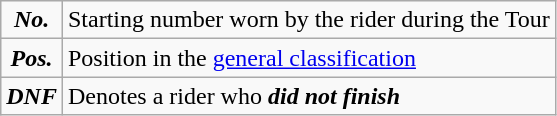<table class="wikitable">
<tr>
<td align=center><strong><em>No.</em></strong></td>
<td>Starting number worn by the rider during the Tour</td>
</tr>
<tr>
<td align=center><strong><em>Pos.</em></strong></td>
<td>Position in the <a href='#'>general classification</a></td>
</tr>
<tr>
<td align=center><strong><em>DNF</em></strong></td>
<td>Denotes a rider who <strong><em>did not finish</em></strong></td>
</tr>
</table>
